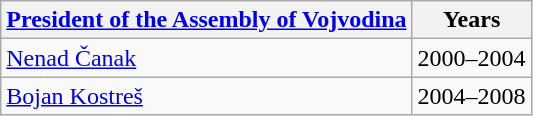<table class=wikitable>
<tr>
<th><a href='#'>President of the Assembly of Vojvodina</a></th>
<th>Years</th>
</tr>
<tr>
<td><a href='#'>Nenad Čanak</a></td>
<td>2000–2004</td>
</tr>
<tr>
<td><a href='#'>Bojan Kostreš</a></td>
<td>2004–2008</td>
</tr>
</table>
